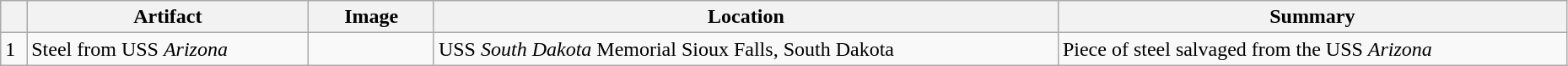<table class="wikitable sortable" style="width:98%">
<tr>
<th></th>
<th width = 18% >Artifact</th>
<th width = 8% class="unsortable" >Image</th>
<th>Location</th>
<th class="unsortable" >Summary</th>
</tr>
<tr ->
<td>1</td>
<td>Steel from USS <em>Arizona</em></td>
<td></td>
<td>USS <em>South Dakota</em> Memorial Sioux Falls, South Dakota</td>
<td>Piece of steel salvaged from the USS <em>Arizona</em></td>
</tr>
</table>
